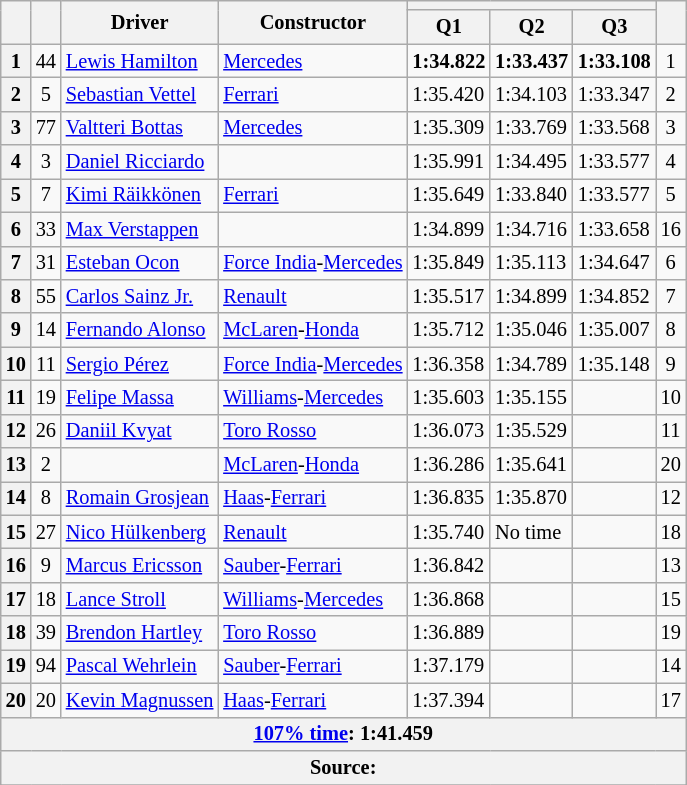<table class="wikitable sortable" style="font-size:85%">
<tr>
<th rowspan=2></th>
<th rowspan=2></th>
<th rowspan=2>Driver</th>
<th rowspan=2>Constructor</th>
<th colspan=3></th>
<th rowspan=2></th>
</tr>
<tr>
<th>Q1</th>
<th>Q2</th>
<th>Q3</th>
</tr>
<tr>
<th>1</th>
<td align="center">44</td>
<td> <a href='#'>Lewis Hamilton</a></td>
<td><a href='#'>Mercedes</a></td>
<td><strong>1:34.822</strong></td>
<td><strong>1:33.437</strong></td>
<td><strong>1:33.108</strong></td>
<td align="center">1</td>
</tr>
<tr>
<th>2</th>
<td align="center">5</td>
<td> <a href='#'>Sebastian Vettel</a></td>
<td><a href='#'>Ferrari</a></td>
<td>1:35.420</td>
<td>1:34.103</td>
<td>1:33.347</td>
<td align="center">2</td>
</tr>
<tr>
<th>3</th>
<td align="center">77</td>
<td> <a href='#'>Valtteri Bottas</a></td>
<td><a href='#'>Mercedes</a></td>
<td>1:35.309</td>
<td>1:33.769</td>
<td>1:33.568</td>
<td align="center">3</td>
</tr>
<tr>
<th>4</th>
<td align="center">3</td>
<td> <a href='#'>Daniel Ricciardo</a></td>
<td></td>
<td>1:35.991</td>
<td>1:34.495</td>
<td>1:33.577</td>
<td align="center">4</td>
</tr>
<tr>
<th>5</th>
<td align="center">7</td>
<td> <a href='#'>Kimi Räikkönen</a></td>
<td><a href='#'>Ferrari</a></td>
<td>1:35.649</td>
<td>1:33.840</td>
<td>1:33.577</td>
<td align="center">5</td>
</tr>
<tr>
<th>6</th>
<td align="center">33</td>
<td> <a href='#'>Max Verstappen</a></td>
<td></td>
<td>1:34.899</td>
<td>1:34.716</td>
<td>1:33.658</td>
<td align="center">16</td>
</tr>
<tr>
<th>7</th>
<td align="center">31</td>
<td> <a href='#'>Esteban Ocon</a></td>
<td><a href='#'>Force India</a>-<a href='#'>Mercedes</a></td>
<td>1:35.849</td>
<td>1:35.113</td>
<td>1:34.647</td>
<td align="center">6</td>
</tr>
<tr>
<th>8</th>
<td align="center">55</td>
<td> <a href='#'>Carlos Sainz Jr.</a></td>
<td><a href='#'>Renault</a></td>
<td>1:35.517</td>
<td>1:34.899</td>
<td>1:34.852</td>
<td align="center">7</td>
</tr>
<tr>
<th>9</th>
<td align="center">14</td>
<td> <a href='#'>Fernando Alonso</a></td>
<td><a href='#'>McLaren</a>-<a href='#'>Honda</a></td>
<td>1:35.712</td>
<td>1:35.046</td>
<td>1:35.007</td>
<td align="center">8</td>
</tr>
<tr>
<th>10</th>
<td align="center">11</td>
<td> <a href='#'>Sergio Pérez</a></td>
<td><a href='#'>Force India</a>-<a href='#'>Mercedes</a></td>
<td>1:36.358</td>
<td>1:34.789</td>
<td>1:35.148</td>
<td align="center">9</td>
</tr>
<tr>
<th>11</th>
<td align="center">19</td>
<td> <a href='#'>Felipe Massa</a></td>
<td><a href='#'>Williams</a>-<a href='#'>Mercedes</a></td>
<td>1:35.603</td>
<td>1:35.155</td>
<td></td>
<td align="center">10</td>
</tr>
<tr>
<th>12</th>
<td align="center">26</td>
<td> <a href='#'>Daniil Kvyat</a></td>
<td><a href='#'>Toro Rosso</a></td>
<td>1:36.073</td>
<td>1:35.529</td>
<td></td>
<td align="center">11</td>
</tr>
<tr>
<th>13</th>
<td align="center">2</td>
<td></td>
<td><a href='#'>McLaren</a>-<a href='#'>Honda</a></td>
<td>1:36.286</td>
<td>1:35.641</td>
<td></td>
<td align="center">20</td>
</tr>
<tr>
<th>14</th>
<td align="center">8</td>
<td> <a href='#'>Romain Grosjean</a></td>
<td><a href='#'>Haas</a>-<a href='#'>Ferrari</a></td>
<td>1:36.835</td>
<td>1:35.870</td>
<td></td>
<td align="center">12</td>
</tr>
<tr>
<th>15</th>
<td align="center">27</td>
<td> <a href='#'>Nico Hülkenberg</a></td>
<td><a href='#'>Renault</a></td>
<td>1:35.740</td>
<td>No time</td>
<td></td>
<td align="center">18</td>
</tr>
<tr>
<th>16</th>
<td align="center">9</td>
<td> <a href='#'>Marcus Ericsson</a></td>
<td><a href='#'>Sauber</a>-<a href='#'>Ferrari</a></td>
<td>1:36.842</td>
<td></td>
<td></td>
<td align="center">13</td>
</tr>
<tr>
<th>17</th>
<td align="center">18</td>
<td> <a href='#'>Lance Stroll</a></td>
<td><a href='#'>Williams</a>-<a href='#'>Mercedes</a></td>
<td>1:36.868</td>
<td></td>
<td></td>
<td align="center">15</td>
</tr>
<tr>
<th>18</th>
<td align="center">39</td>
<td> <a href='#'>Brendon Hartley</a></td>
<td><a href='#'>Toro Rosso</a></td>
<td>1:36.889</td>
<td></td>
<td></td>
<td align="center">19</td>
</tr>
<tr>
<th>19</th>
<td align="center">94</td>
<td> <a href='#'>Pascal Wehrlein</a></td>
<td><a href='#'>Sauber</a>-<a href='#'>Ferrari</a></td>
<td>1:37.179</td>
<td></td>
<td></td>
<td align="center">14</td>
</tr>
<tr>
<th>20</th>
<td align="center">20</td>
<td> <a href='#'>Kevin Magnussen</a></td>
<td><a href='#'>Haas</a>-<a href='#'>Ferrari</a></td>
<td>1:37.394</td>
<td></td>
<td></td>
<td align="center">17</td>
</tr>
<tr>
<th colspan="8"><a href='#'>107% time</a>: 1:41.459</th>
</tr>
<tr>
<th colspan="8">Source:</th>
</tr>
<tr>
</tr>
<tr>
</tr>
</table>
